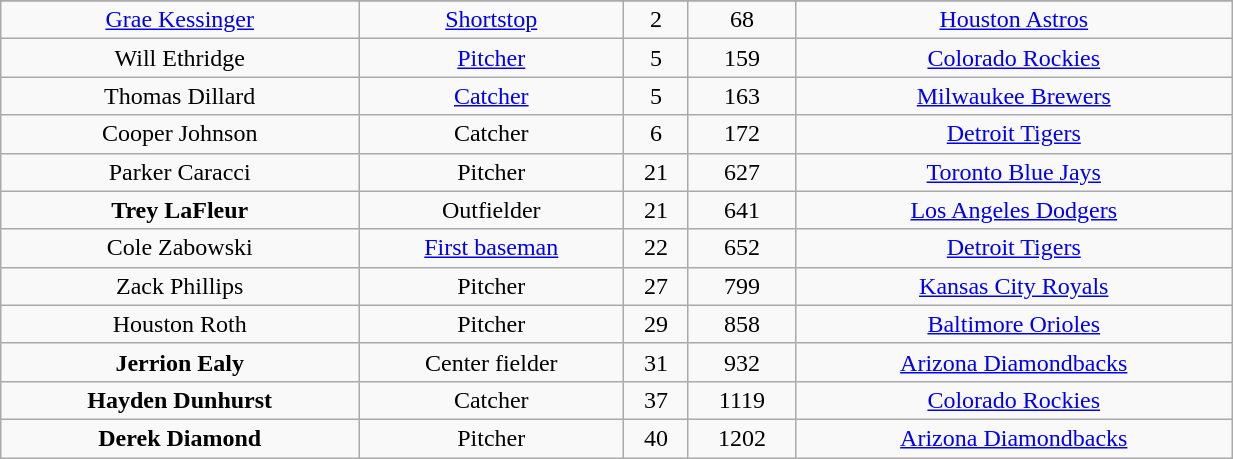<table class="wikitable" width="65%">
<tr align="center">
</tr>
<tr align="center" bgcolor="">
<td><a href='#'>Grae Kessinger</a></td>
<td><a href='#'>Shortstop</a></td>
<td>2</td>
<td>68</td>
<td><a href='#'>Houston Astros</a></td>
</tr>
<tr align="center" bgcolor="">
<td>Will Ethridge</td>
<td><a href='#'>Pitcher</a></td>
<td>5</td>
<td>159</td>
<td><a href='#'>Colorado Rockies</a></td>
</tr>
<tr align="center" bgcolor="">
<td>Thomas Dillard</td>
<td><a href='#'>Catcher</a></td>
<td>5</td>
<td>163</td>
<td><a href='#'>Milwaukee Brewers</a></td>
</tr>
<tr align="center" bgcolor="">
<td>Cooper Johnson</td>
<td>Catcher</td>
<td>6</td>
<td>172</td>
<td><a href='#'>Detroit Tigers</a></td>
</tr>
<tr align="center" bgcolor="">
<td>Parker Caracci</td>
<td>Pitcher</td>
<td>21</td>
<td>627</td>
<td><a href='#'>Toronto Blue Jays</a></td>
</tr>
<tr align="center" bgcolor="">
<td><strong>Trey LaFleur</strong></td>
<td>Outfielder</td>
<td>21</td>
<td>641</td>
<td><a href='#'>Los Angeles Dodgers</a></td>
</tr>
<tr align="center" bgcolor="">
<td>Cole Zabowski</td>
<td><a href='#'>First baseman</a></td>
<td>22</td>
<td>652</td>
<td><a href='#'>Detroit Tigers</a></td>
</tr>
<tr align="center" bgcolor="">
<td>Zack Phillips</td>
<td>Pitcher</td>
<td>27</td>
<td>799</td>
<td><a href='#'>Kansas City Royals</a></td>
</tr>
<tr align="center" bgcolor="">
<td>Houston Roth</td>
<td>Pitcher</td>
<td>29</td>
<td>858</td>
<td><a href='#'>Baltimore Orioles</a></td>
</tr>
<tr align="center" bgcolor="">
<td><strong>Jerrion Ealy</strong></td>
<td>Center fielder</td>
<td>31</td>
<td>932</td>
<td><a href='#'>Arizona Diamondbacks</a></td>
</tr>
<tr align="center" bgcolor="">
<td><strong>Hayden Dunhurst</strong></td>
<td>Catcher</td>
<td>37</td>
<td>1119</td>
<td><a href='#'>Colorado Rockies</a></td>
</tr>
<tr align="center" bgcolor="">
<td><strong>Derek Diamond</strong></td>
<td>Pitcher</td>
<td>40</td>
<td>1202</td>
<td><a href='#'>Arizona Diamondbacks</a></td>
</tr>
</table>
